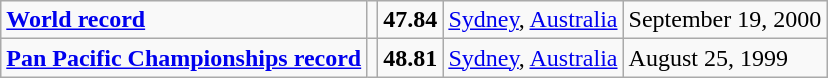<table class="wikitable">
<tr>
<td><strong><a href='#'>World record</a></strong></td>
<td></td>
<td><strong>47.84</strong></td>
<td><a href='#'>Sydney</a>, <a href='#'>Australia</a></td>
<td>September 19, 2000</td>
</tr>
<tr>
<td><strong><a href='#'>Pan Pacific Championships record</a></strong></td>
<td></td>
<td><strong>48.81</strong></td>
<td><a href='#'>Sydney</a>, <a href='#'>Australia</a></td>
<td>August 25, 1999</td>
</tr>
</table>
